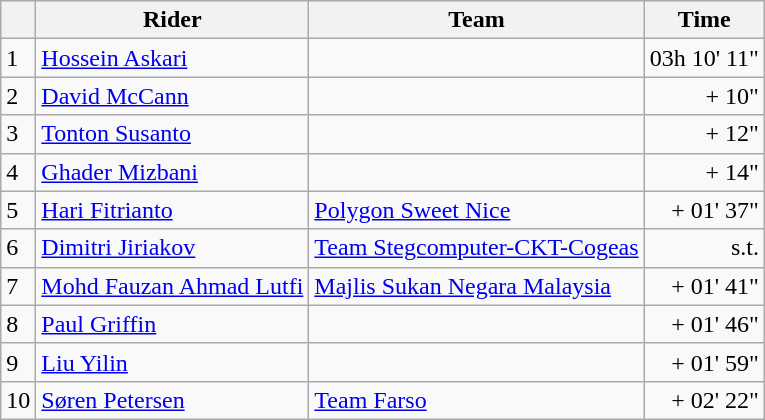<table class=wikitable>
<tr>
<th></th>
<th>Rider</th>
<th>Team</th>
<th>Time</th>
</tr>
<tr>
<td>1</td>
<td> <a href='#'>Hossein Askari</a> </td>
<td></td>
<td align=right>03h 10' 11"</td>
</tr>
<tr>
<td>2</td>
<td> <a href='#'>David McCann</a></td>
<td></td>
<td align=right>+ 10"</td>
</tr>
<tr>
<td>3</td>
<td> <a href='#'>Tonton Susanto</a> </td>
<td></td>
<td align=right>+ 12"</td>
</tr>
<tr>
<td>4</td>
<td> <a href='#'>Ghader Mizbani</a></td>
<td></td>
<td align=right>+ 14"</td>
</tr>
<tr>
<td>5</td>
<td> <a href='#'>Hari Fitrianto</a></td>
<td><a href='#'>Polygon Sweet Nice</a></td>
<td align=right>+ 01' 37"</td>
</tr>
<tr>
<td>6</td>
<td> <a href='#'>Dimitri Jiriakov</a></td>
<td><a href='#'>Team Stegcomputer-CKT-Cogeas</a></td>
<td align=right>s.t.</td>
</tr>
<tr>
<td>7</td>
<td> <a href='#'>Mohd Fauzan Ahmad Lutfi</a></td>
<td><a href='#'>Majlis Sukan Negara Malaysia</a></td>
<td align=right>+ 01' 41"</td>
</tr>
<tr>
<td>8</td>
<td> <a href='#'>Paul Griffin</a></td>
<td></td>
<td align=right>+ 01' 46"</td>
</tr>
<tr>
<td>9</td>
<td> <a href='#'>Liu Yilin</a></td>
<td></td>
<td align=right>+ 01' 59"</td>
</tr>
<tr>
<td>10</td>
<td> <a href='#'>Søren Petersen</a></td>
<td><a href='#'>Team Farso</a></td>
<td align=right>+ 02' 22"</td>
</tr>
</table>
